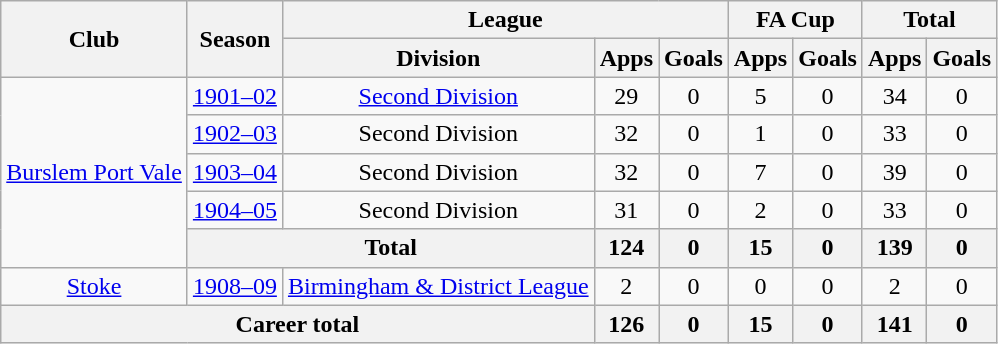<table class="wikitable" style="text-align: center;">
<tr>
<th rowspan="2">Club</th>
<th rowspan="2">Season</th>
<th colspan="3">League</th>
<th colspan="2">FA Cup</th>
<th colspan="2">Total</th>
</tr>
<tr>
<th>Division</th>
<th>Apps</th>
<th>Goals</th>
<th>Apps</th>
<th>Goals</th>
<th>Apps</th>
<th>Goals</th>
</tr>
<tr>
<td rowspan="5"><a href='#'>Burslem Port Vale</a></td>
<td><a href='#'>1901–02</a></td>
<td><a href='#'>Second Division</a></td>
<td>29</td>
<td>0</td>
<td>5</td>
<td>0</td>
<td>34</td>
<td>0</td>
</tr>
<tr>
<td><a href='#'>1902–03</a></td>
<td>Second Division</td>
<td>32</td>
<td>0</td>
<td>1</td>
<td>0</td>
<td>33</td>
<td>0</td>
</tr>
<tr>
<td><a href='#'>1903–04</a></td>
<td>Second Division</td>
<td>32</td>
<td>0</td>
<td>7</td>
<td>0</td>
<td>39</td>
<td>0</td>
</tr>
<tr>
<td><a href='#'>1904–05</a></td>
<td>Second Division</td>
<td>31</td>
<td>0</td>
<td>2</td>
<td>0</td>
<td>33</td>
<td>0</td>
</tr>
<tr>
<th colspan="2">Total</th>
<th>124</th>
<th>0</th>
<th>15</th>
<th>0</th>
<th>139</th>
<th>0</th>
</tr>
<tr>
<td><a href='#'>Stoke</a></td>
<td><a href='#'>1908–09</a></td>
<td><a href='#'>Birmingham & District League</a></td>
<td>2</td>
<td>0</td>
<td>0</td>
<td>0</td>
<td>2</td>
<td>0</td>
</tr>
<tr>
<th colspan="3">Career total</th>
<th>126</th>
<th>0</th>
<th>15</th>
<th>0</th>
<th>141</th>
<th>0</th>
</tr>
</table>
